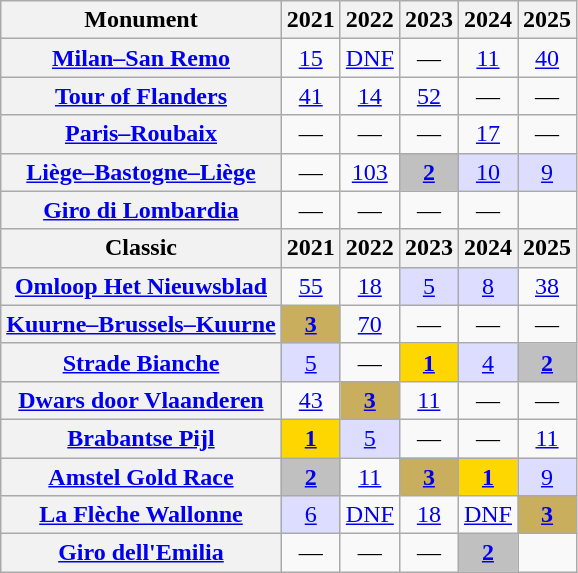<table class="wikitable plainrowheaders">
<tr>
<th>Monument</th>
<th scope="col">2021</th>
<th scope="col">2022</th>
<th scope="col">2023</th>
<th scope="col">2024</th>
<th scope="col">2025</th>
</tr>
<tr style="text-align:center;">
<th scope="row"><a href='#'>Milan–San Remo</a></th>
<td><a href='#'>15</a></td>
<td><a href='#'>DNF</a></td>
<td>—</td>
<td><a href='#'>11</a></td>
<td><a href='#'>40</a></td>
</tr>
<tr style="text-align:center;">
<th scope="row"><a href='#'>Tour of Flanders</a></th>
<td><a href='#'>41</a></td>
<td><a href='#'>14</a></td>
<td><a href='#'>52</a></td>
<td>—</td>
<td>—</td>
</tr>
<tr style="text-align:center;">
<th scope="row"><a href='#'>Paris–Roubaix</a></th>
<td>—</td>
<td>—</td>
<td>—</td>
<td><a href='#'>17</a></td>
<td>—</td>
</tr>
<tr style="text-align:center;">
<th scope="row"><a href='#'>Liège–Bastogne–Liège</a></th>
<td>—</td>
<td><a href='#'>103</a></td>
<td style="background:silver;"><a href='#'><strong>2</strong></a></td>
<td style="background:#ddf;"><a href='#'>10</a></td>
<td style="background:#ddf;"><a href='#'>9</a></td>
</tr>
<tr style="text-align:center;">
<th scope="row"><a href='#'>Giro di Lombardia</a></th>
<td>—</td>
<td>—</td>
<td>—</td>
<td>—</td>
<td></td>
</tr>
<tr>
<th>Classic</th>
<th scope="col">2021</th>
<th scope="col">2022</th>
<th scope="col">2023</th>
<th scope="col">2024</th>
<th scope="col">2025</th>
</tr>
<tr style="text-align:center;">
<th scope="row"><a href='#'>Omloop Het Nieuwsblad</a></th>
<td><a href='#'>55</a></td>
<td><a href='#'>18</a></td>
<td style="background:#ddf;"><a href='#'>5</a></td>
<td style="background:#ddf;"><a href='#'>8</a></td>
<td><a href='#'>38</a></td>
</tr>
<tr style="text-align:center;">
<th scope="row"><a href='#'>Kuurne–Brussels–Kuurne</a></th>
<td style="background:#C9AE5D;"><a href='#'><strong>3</strong></a></td>
<td><a href='#'>70</a></td>
<td>—</td>
<td>—</td>
<td>—</td>
</tr>
<tr style="text-align:center;">
<th scope="row"><a href='#'>Strade Bianche</a></th>
<td style="background:#ddf;"><a href='#'>5</a></td>
<td>—</td>
<td style="background:gold;"><a href='#'><strong>1</strong></a></td>
<td style="background:#ddf;"><a href='#'>4</a></td>
<td style="background:silver;"><a href='#'><strong>2</strong></a></td>
</tr>
<tr style="text-align:center;">
<th scope="row"><a href='#'>Dwars door Vlaanderen</a></th>
<td><a href='#'>43</a></td>
<td style="background:#C9AE5D;"><a href='#'><strong>3</strong></a></td>
<td><a href='#'>11</a></td>
<td>—</td>
<td>—</td>
</tr>
<tr style="text-align:center;">
<th scope="row"><a href='#'>Brabantse Pijl</a></th>
<td style="background:gold;"><a href='#'><strong>1</strong></a></td>
<td style="background:#ddf;"><a href='#'>5</a></td>
<td>—</td>
<td>—</td>
<td><a href='#'>11</a></td>
</tr>
<tr style="text-align:center;">
<th scope="row"><a href='#'>Amstel Gold Race</a></th>
<td style="background:silver;"><a href='#'><strong>2</strong></a></td>
<td><a href='#'>11</a></td>
<td style="background:#C9AE5D;"><a href='#'><strong>3</strong></a></td>
<td style="background:gold;"><a href='#'><strong>1</strong></a></td>
<td style="background:#ddf;"><a href='#'>9</a></td>
</tr>
<tr style="text-align:center;">
<th scope="row"><a href='#'>La Flèche Wallonne</a></th>
<td style="background:#ddf;"><a href='#'>6</a></td>
<td><a href='#'>DNF</a></td>
<td><a href='#'>18</a></td>
<td><a href='#'>DNF</a></td>
<td style="background:#C9AE5D;"><a href='#'><strong>3</strong></a></td>
</tr>
<tr style="text-align:center;">
<th scope="row"><a href='#'>Giro dell'Emilia</a></th>
<td>—</td>
<td>—</td>
<td>—</td>
<td style="background:silver;"><a href='#'><strong>2</strong></a></td>
<td></td>
</tr>
</table>
